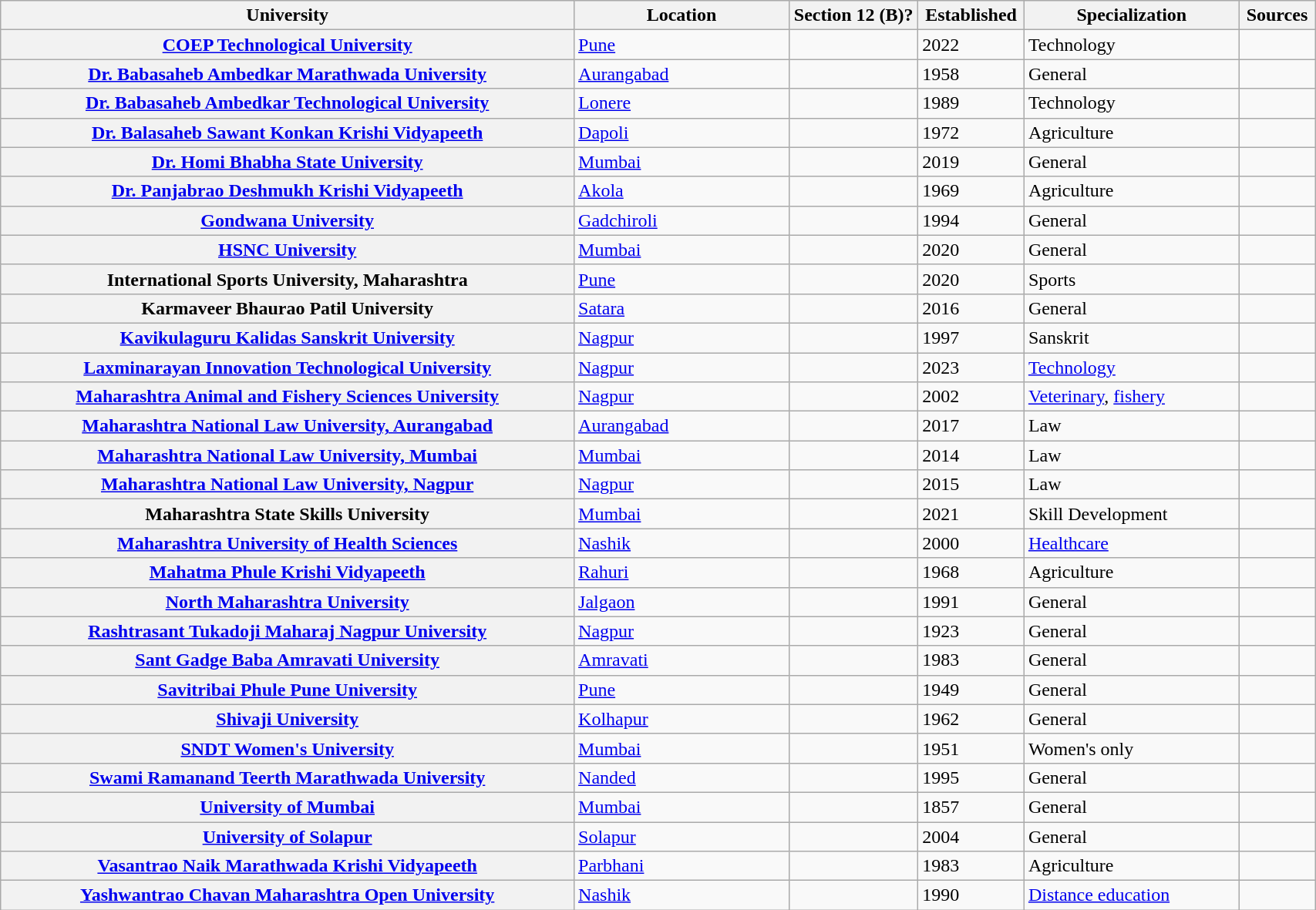<table class="wikitable sortable collapsible plainrowheaders" border="1" style="text-align:left; width:90%">
<tr>
<th scope="col" style="width: 40%;">University</th>
<th scope="col" style="width: 15%;">Location</th>
<th scope="col" style="width: 9%;">Section 12 (B)?</th>
<th scope="col" style="width: 5%;">Established</th>
<th scope="col" style="width: 15%;">Specialization</th>
<th scope="col" style="width: 5%;" class="unsortable">Sources</th>
</tr>
<tr>
<th scope="row"><a href='#'>COEP Technological University</a></th>
<td><a href='#'>Pune</a></td>
<td></td>
<td>2022</td>
<td>Technology</td>
<td></td>
</tr>
<tr>
<th scope="row"><a href='#'>Dr. Babasaheb Ambedkar Marathwada University</a></th>
<td><a href='#'>Aurangabad</a></td>
<td></td>
<td>1958</td>
<td>General</td>
<td></td>
</tr>
<tr>
<th scope="row"><a href='#'>Dr. Babasaheb Ambedkar Technological University</a></th>
<td><a href='#'>Lonere</a></td>
<td></td>
<td>1989</td>
<td>Technology</td>
<td></td>
</tr>
<tr>
<th scope="row"><a href='#'>Dr. Balasaheb Sawant Konkan Krishi Vidyapeeth</a></th>
<td><a href='#'>Dapoli</a></td>
<td></td>
<td>1972</td>
<td>Agriculture</td>
<td></td>
</tr>
<tr>
<th scope="row"><a href='#'>Dr. Homi Bhabha State University</a></th>
<td><a href='#'>Mumbai</a></td>
<td></td>
<td>2019</td>
<td>General</td>
<td></td>
</tr>
<tr>
<th scope="row"><a href='#'>Dr. Panjabrao Deshmukh Krishi Vidyapeeth</a></th>
<td><a href='#'>Akola</a></td>
<td></td>
<td>1969</td>
<td>Agriculture</td>
<td></td>
</tr>
<tr>
<th scope="row"><a href='#'>Gondwana University</a></th>
<td><a href='#'>Gadchiroli</a></td>
<td></td>
<td>1994</td>
<td>General</td>
<td></td>
</tr>
<tr>
<th scope="row"><a href='#'>HSNC University</a></th>
<td><a href='#'>Mumbai</a></td>
<td></td>
<td>2020</td>
<td>General</td>
<td></td>
</tr>
<tr>
<th scope="row">International Sports University, Maharashtra</th>
<td><a href='#'>Pune</a></td>
<td></td>
<td>2020</td>
<td>Sports</td>
<td></td>
</tr>
<tr>
<th scope="row">Karmaveer Bhaurao Patil University</th>
<td><a href='#'>Satara</a></td>
<td></td>
<td>2016</td>
<td>General</td>
<td></td>
</tr>
<tr>
<th scope="row"><a href='#'>Kavikulaguru Kalidas Sanskrit University</a></th>
<td><a href='#'>Nagpur</a></td>
<td></td>
<td>1997</td>
<td>Sanskrit</td>
<td></td>
</tr>
<tr>
<th scope="row"><a href='#'>Laxminarayan Innovation Technological University</a></th>
<td><a href='#'>Nagpur</a></td>
<td></td>
<td>2023</td>
<td><a href='#'>Technology</a></td>
<td></td>
</tr>
<tr>
<th scope="row"><a href='#'>Maharashtra Animal and Fishery Sciences University</a></th>
<td><a href='#'>Nagpur</a></td>
<td></td>
<td>2002</td>
<td><a href='#'>Veterinary</a>, <a href='#'>fishery</a></td>
<td></td>
</tr>
<tr>
<th scope="row"><a href='#'>Maharashtra National Law University, Aurangabad</a></th>
<td><a href='#'>Aurangabad</a></td>
<td></td>
<td>2017</td>
<td>Law</td>
<td></td>
</tr>
<tr>
<th scope="row"><a href='#'>Maharashtra National Law University, Mumbai</a></th>
<td><a href='#'>Mumbai</a></td>
<td></td>
<td>2014</td>
<td>Law</td>
<td></td>
</tr>
<tr>
<th scope="row"><a href='#'>Maharashtra National Law University, Nagpur</a></th>
<td><a href='#'>Nagpur</a></td>
<td></td>
<td>2015</td>
<td>Law</td>
<td></td>
</tr>
<tr>
<th scope="row">Maharashtra State Skills University</th>
<td><a href='#'>Mumbai</a></td>
<td></td>
<td>2021</td>
<td>Skill Development</td>
<td></td>
</tr>
<tr>
<th scope="row"><a href='#'>Maharashtra University of Health Sciences</a></th>
<td><a href='#'>Nashik</a></td>
<td></td>
<td>2000</td>
<td><a href='#'>Healthcare</a></td>
<td></td>
</tr>
<tr>
<th scope="row"><a href='#'>Mahatma Phule Krishi Vidyapeeth</a></th>
<td><a href='#'>Rahuri</a></td>
<td></td>
<td>1968</td>
<td>Agriculture</td>
<td></td>
</tr>
<tr>
<th scope="row"><a href='#'>North Maharashtra University</a></th>
<td><a href='#'>Jalgaon</a></td>
<td></td>
<td>1991</td>
<td>General</td>
<td></td>
</tr>
<tr>
<th scope="row"><a href='#'>Rashtrasant Tukadoji Maharaj Nagpur University</a></th>
<td><a href='#'>Nagpur</a></td>
<td></td>
<td>1923</td>
<td>General</td>
<td></td>
</tr>
<tr>
<th scope="row"><a href='#'>Sant Gadge Baba Amravati University</a></th>
<td><a href='#'>Amravati</a></td>
<td></td>
<td>1983</td>
<td>General</td>
<td></td>
</tr>
<tr>
<th scope="row"><a href='#'>Savitribai Phule Pune University</a></th>
<td><a href='#'>Pune</a></td>
<td></td>
<td>1949</td>
<td>General</td>
<td></td>
</tr>
<tr>
<th scope="row"><a href='#'>Shivaji University</a></th>
<td><a href='#'>Kolhapur</a></td>
<td></td>
<td>1962</td>
<td>General</td>
<td></td>
</tr>
<tr>
<th scope="row"><a href='#'>SNDT Women's University</a></th>
<td><a href='#'>Mumbai</a></td>
<td></td>
<td>1951</td>
<td>Women's only</td>
<td></td>
</tr>
<tr>
<th scope="row"><a href='#'>Swami Ramanand Teerth Marathwada University</a></th>
<td><a href='#'>Nanded</a></td>
<td></td>
<td>1995</td>
<td>General</td>
<td></td>
</tr>
<tr>
<th scope="row"><a href='#'>University of Mumbai</a></th>
<td><a href='#'>Mumbai</a></td>
<td></td>
<td>1857</td>
<td>General</td>
<td></td>
</tr>
<tr>
<th scope="row"><a href='#'>University of Solapur</a></th>
<td><a href='#'>Solapur</a></td>
<td></td>
<td>2004</td>
<td>General</td>
<td></td>
</tr>
<tr>
<th scope="row"><a href='#'>Vasantrao Naik Marathwada Krishi Vidyapeeth</a></th>
<td><a href='#'>Parbhani</a></td>
<td></td>
<td>1983</td>
<td>Agriculture</td>
<td></td>
</tr>
<tr>
<th scope="row"><a href='#'>Yashwantrao Chavan Maharashtra Open University</a></th>
<td><a href='#'>Nashik</a></td>
<td></td>
<td>1990</td>
<td><a href='#'>Distance education</a></td>
<td></td>
</tr>
</table>
